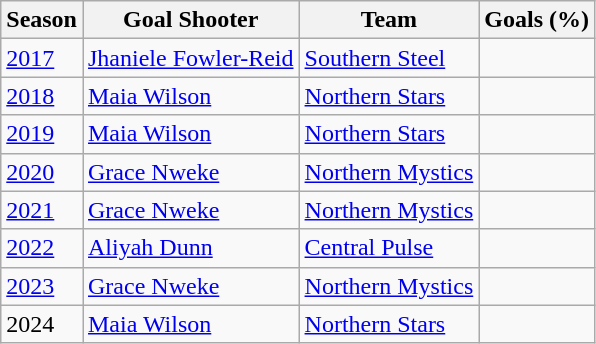<table class="wikitable collapsible">
<tr>
<th>Season</th>
<th>Goal Shooter</th>
<th>Team</th>
<th>Goals (%)</th>
</tr>
<tr>
<td><a href='#'>2017</a></td>
<td><a href='#'>Jhaniele Fowler-Reid</a></td>
<td><a href='#'>Southern Steel</a></td>
<td></td>
</tr>
<tr>
<td><a href='#'>2018</a></td>
<td><a href='#'>Maia Wilson</a></td>
<td><a href='#'>Northern Stars</a></td>
<td></td>
</tr>
<tr>
<td><a href='#'>2019</a></td>
<td><a href='#'>Maia Wilson</a></td>
<td><a href='#'>Northern Stars</a></td>
<td></td>
</tr>
<tr>
<td><a href='#'>2020</a></td>
<td><a href='#'>Grace Nweke</a></td>
<td><a href='#'>Northern Mystics</a></td>
<td></td>
</tr>
<tr>
<td><a href='#'>2021</a></td>
<td><a href='#'>Grace Nweke</a></td>
<td><a href='#'>Northern Mystics</a></td>
<td></td>
</tr>
<tr>
<td><a href='#'>2022</a></td>
<td><a href='#'>Aliyah Dunn</a></td>
<td><a href='#'>Central Pulse</a></td>
<td></td>
</tr>
<tr>
<td><a href='#'>2023</a></td>
<td><a href='#'>Grace Nweke</a></td>
<td><a href='#'>Northern Mystics</a></td>
<td></td>
</tr>
<tr>
<td>2024</td>
<td><a href='#'>Maia Wilson</a></td>
<td><a href='#'>Northern Stars</a></td>
<td></td>
</tr>
</table>
